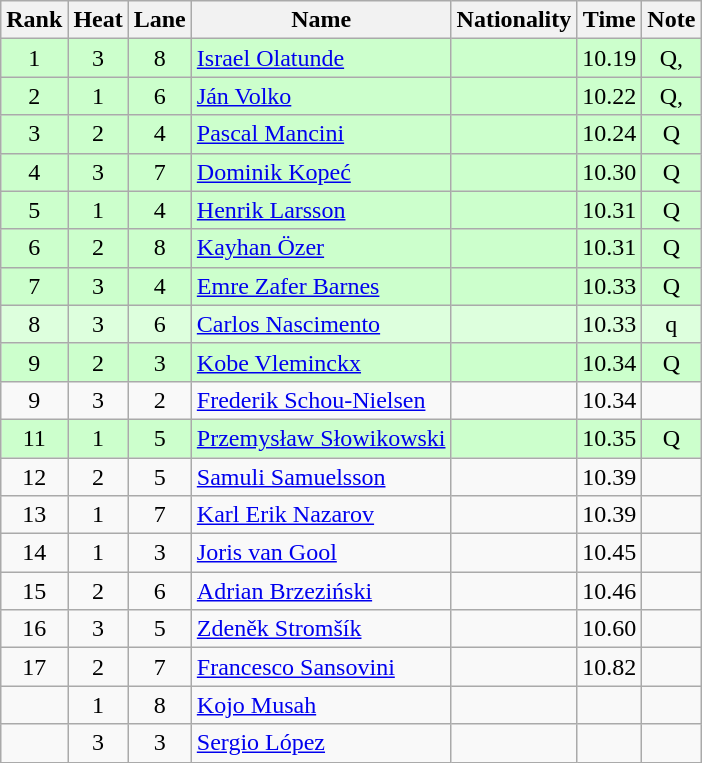<table class="wikitable sortable" style="text-align:center">
<tr>
<th>Rank</th>
<th>Heat</th>
<th>Lane</th>
<th>Name</th>
<th>Nationality</th>
<th>Time</th>
<th>Note</th>
</tr>
<tr bgcolor=ccffcc>
<td>1</td>
<td>3</td>
<td>8</td>
<td align=left><a href='#'>Israel Olatunde</a></td>
<td align=left></td>
<td>10.19</td>
<td>Q, </td>
</tr>
<tr bgcolor=ccffcc>
<td>2</td>
<td>1</td>
<td>6</td>
<td align=left><a href='#'>Ján Volko</a></td>
<td align=left></td>
<td>10.22</td>
<td>Q, </td>
</tr>
<tr bgcolor=ccffcc>
<td>3</td>
<td>2</td>
<td>4</td>
<td align=left><a href='#'>Pascal Mancini</a></td>
<td align=left></td>
<td>10.24</td>
<td>Q</td>
</tr>
<tr bgcolor=ccffcc>
<td>4</td>
<td>3</td>
<td>7</td>
<td align=left><a href='#'>Dominik Kopeć</a></td>
<td align=left></td>
<td>10.30</td>
<td>Q</td>
</tr>
<tr bgcolor=ccffcc>
<td>5</td>
<td>1</td>
<td>4</td>
<td align=left><a href='#'>Henrik Larsson</a></td>
<td align=left></td>
<td>10.31</td>
<td>Q</td>
</tr>
<tr bgcolor=ccffcc>
<td>6</td>
<td>2</td>
<td>8</td>
<td align=left><a href='#'>Kayhan Özer</a></td>
<td align=left></td>
<td>10.31</td>
<td>Q</td>
</tr>
<tr bgcolor=ccffcc>
<td>7</td>
<td>3</td>
<td>4</td>
<td align=left><a href='#'>Emre Zafer Barnes</a></td>
<td align=left></td>
<td>10.33</td>
<td>Q</td>
</tr>
<tr bgcolor=ddffdd>
<td>8</td>
<td>3</td>
<td>6</td>
<td align=left><a href='#'>Carlos Nascimento</a></td>
<td align=left></td>
<td>10.33</td>
<td>q</td>
</tr>
<tr bgcolor=ccffcc>
<td>9</td>
<td>2</td>
<td>3</td>
<td align=left><a href='#'>Kobe Vleminckx</a></td>
<td align=left></td>
<td>10.34</td>
<td>Q</td>
</tr>
<tr>
<td>9</td>
<td>3</td>
<td>2</td>
<td align=left><a href='#'>Frederik Schou-Nielsen</a></td>
<td align=left></td>
<td>10.34</td>
<td></td>
</tr>
<tr bgcolor=ccffcc>
<td>11</td>
<td>1</td>
<td>5</td>
<td align=left><a href='#'>Przemysław Słowikowski</a></td>
<td align=left></td>
<td>10.35</td>
<td>Q</td>
</tr>
<tr>
<td>12</td>
<td>2</td>
<td>5</td>
<td align=left><a href='#'>Samuli Samuelsson</a></td>
<td align=left></td>
<td>10.39</td>
<td></td>
</tr>
<tr>
<td>13</td>
<td>1</td>
<td>7</td>
<td align=left><a href='#'>Karl Erik Nazarov</a></td>
<td align=left></td>
<td>10.39</td>
<td></td>
</tr>
<tr>
<td>14</td>
<td>1</td>
<td>3</td>
<td align=left><a href='#'>Joris van Gool</a></td>
<td align=left></td>
<td>10.45</td>
<td></td>
</tr>
<tr>
<td>15</td>
<td>2</td>
<td>6</td>
<td align=left><a href='#'>Adrian Brzeziński</a></td>
<td align=left></td>
<td>10.46</td>
<td></td>
</tr>
<tr>
<td>16</td>
<td>3</td>
<td>5</td>
<td align=left><a href='#'>Zdeněk Stromšík</a></td>
<td align=left></td>
<td>10.60</td>
<td></td>
</tr>
<tr>
<td>17</td>
<td>2</td>
<td>7</td>
<td align=left><a href='#'>Francesco Sansovini</a></td>
<td align=left></td>
<td>10.82</td>
<td></td>
</tr>
<tr>
<td></td>
<td>1</td>
<td>8</td>
<td align=left><a href='#'>Kojo Musah</a></td>
<td align=left></td>
<td></td>
<td></td>
</tr>
<tr>
<td></td>
<td>3</td>
<td>3</td>
<td align=left><a href='#'>Sergio López</a></td>
<td align=left></td>
<td></td>
<td></td>
</tr>
</table>
